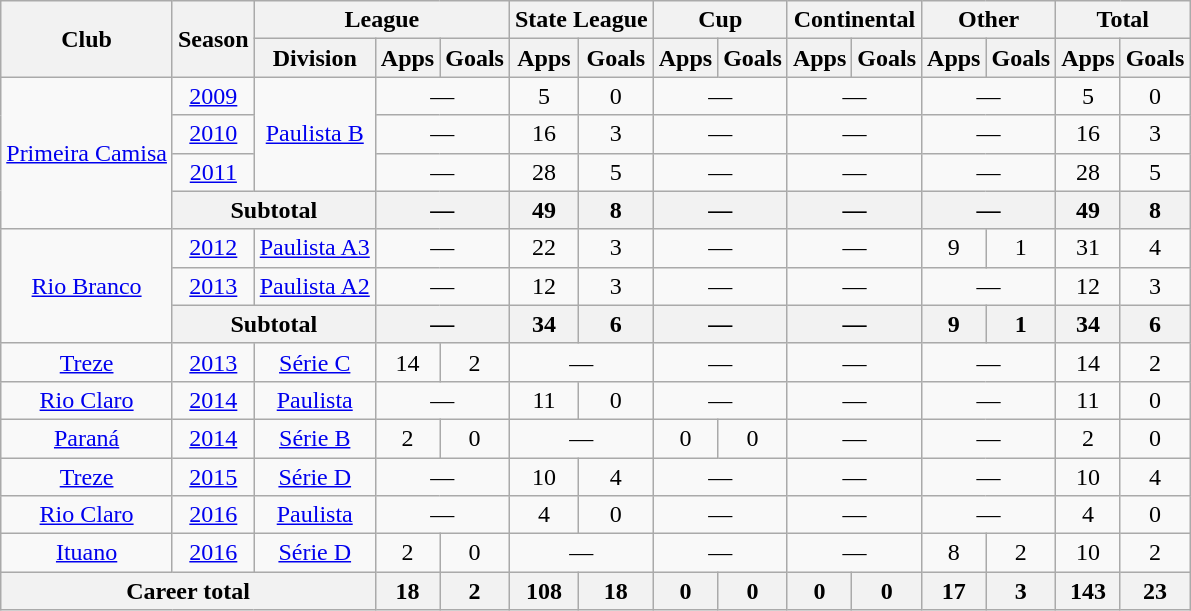<table class="wikitable" style="text-align: center;">
<tr>
<th rowspan="2">Club</th>
<th rowspan="2">Season</th>
<th colspan="3">League</th>
<th colspan="2">State League</th>
<th colspan="2">Cup</th>
<th colspan="2">Continental</th>
<th colspan="2">Other</th>
<th colspan="2">Total</th>
</tr>
<tr>
<th>Division</th>
<th>Apps</th>
<th>Goals</th>
<th>Apps</th>
<th>Goals</th>
<th>Apps</th>
<th>Goals</th>
<th>Apps</th>
<th>Goals</th>
<th>Apps</th>
<th>Goals</th>
<th>Apps</th>
<th>Goals</th>
</tr>
<tr>
<td rowspan=4 align="center"><a href='#'>Primeira Camisa</a></td>
<td><a href='#'>2009</a></td>
<td rowspan=3><a href='#'>Paulista B</a></td>
<td colspan="2">—</td>
<td>5</td>
<td>0</td>
<td colspan="2">—</td>
<td colspan="2">—</td>
<td colspan="2">—</td>
<td>5</td>
<td>0</td>
</tr>
<tr>
<td><a href='#'>2010</a></td>
<td colspan="2">—</td>
<td>16</td>
<td>3</td>
<td colspan="2">—</td>
<td colspan="2">—</td>
<td colspan="2">—</td>
<td>16</td>
<td>3</td>
</tr>
<tr>
<td><a href='#'>2011</a></td>
<td colspan="2">—</td>
<td>28</td>
<td>5</td>
<td colspan="2">—</td>
<td colspan="2">—</td>
<td colspan="2">—</td>
<td>28</td>
<td>5</td>
</tr>
<tr>
<th colspan="2">Subtotal</th>
<th colspan="2">—</th>
<th>49</th>
<th>8</th>
<th colspan="2">—</th>
<th colspan="2">—</th>
<th colspan="2">—</th>
<th>49</th>
<th>8</th>
</tr>
<tr>
<td rowspan=3 align="center"><a href='#'>Rio Branco</a></td>
<td><a href='#'>2012</a></td>
<td><a href='#'>Paulista A3</a></td>
<td colspan="2">—</td>
<td>22</td>
<td>3</td>
<td colspan="2">—</td>
<td colspan="2">—</td>
<td>9</td>
<td>1</td>
<td>31</td>
<td>4</td>
</tr>
<tr>
<td><a href='#'>2013</a></td>
<td><a href='#'>Paulista A2</a></td>
<td colspan="2">—</td>
<td>12</td>
<td>3</td>
<td colspan="2">—</td>
<td colspan="2">—</td>
<td colspan="2">—</td>
<td>12</td>
<td>3</td>
</tr>
<tr>
<th colspan="2">Subtotal</th>
<th colspan="2">—</th>
<th>34</th>
<th>6</th>
<th colspan="2">—</th>
<th colspan="2">—</th>
<th>9</th>
<th>1</th>
<th>34</th>
<th>6</th>
</tr>
<tr>
<td align="center"><a href='#'>Treze</a></td>
<td><a href='#'>2013</a></td>
<td><a href='#'>Série C</a></td>
<td>14</td>
<td>2</td>
<td colspan="2">—</td>
<td colspan="2">—</td>
<td colspan="2">—</td>
<td colspan="2">—</td>
<td>14</td>
<td>2</td>
</tr>
<tr>
<td align="center"><a href='#'>Rio Claro</a></td>
<td><a href='#'>2014</a></td>
<td><a href='#'>Paulista</a></td>
<td colspan="2">—</td>
<td>11</td>
<td>0</td>
<td colspan="2">—</td>
<td colspan="2">—</td>
<td colspan="2">—</td>
<td>11</td>
<td>0</td>
</tr>
<tr>
<td align="center"><a href='#'>Paraná</a></td>
<td><a href='#'>2014</a></td>
<td><a href='#'>Série B</a></td>
<td>2</td>
<td>0</td>
<td colspan="2">—</td>
<td>0</td>
<td>0</td>
<td colspan="2">—</td>
<td colspan="2">—</td>
<td>2</td>
<td>0</td>
</tr>
<tr>
<td align="center"><a href='#'>Treze</a></td>
<td><a href='#'>2015</a></td>
<td><a href='#'>Série D</a></td>
<td colspan="2">—</td>
<td>10</td>
<td>4</td>
<td colspan="2">—</td>
<td colspan="2">—</td>
<td colspan="2">—</td>
<td>10</td>
<td>4</td>
</tr>
<tr>
<td align="center"><a href='#'>Rio Claro</a></td>
<td><a href='#'>2016</a></td>
<td><a href='#'>Paulista</a></td>
<td colspan="2">—</td>
<td>4</td>
<td>0</td>
<td colspan="2">—</td>
<td colspan="2">—</td>
<td colspan="2">—</td>
<td>4</td>
<td>0</td>
</tr>
<tr>
<td align="center"><a href='#'>Ituano</a></td>
<td><a href='#'>2016</a></td>
<td><a href='#'>Série D</a></td>
<td>2</td>
<td>0</td>
<td colspan="2">—</td>
<td colspan="2">—</td>
<td colspan="2">—</td>
<td>8</td>
<td>2</td>
<td>10</td>
<td>2</td>
</tr>
<tr>
<th colspan="3"><strong>Career total</strong></th>
<th>18</th>
<th>2</th>
<th>108</th>
<th>18</th>
<th>0</th>
<th>0</th>
<th>0</th>
<th>0</th>
<th>17</th>
<th>3</th>
<th>143</th>
<th>23</th>
</tr>
</table>
